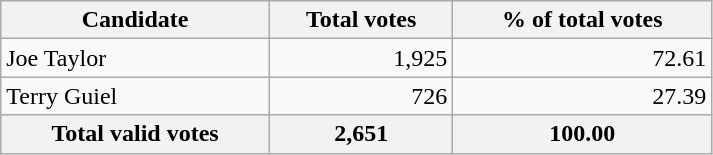<table style="width:475px;" class="wikitable">
<tr bgcolor="#EEEEEE">
<th align="left">Candidate</th>
<th align="right">Total votes</th>
<th align="right">% of total votes</th>
</tr>
<tr>
<td align="left">Joe Taylor</td>
<td align="right">1,925</td>
<td align="right">72.61</td>
</tr>
<tr>
<td align="left">Terry Guiel</td>
<td align="right">726</td>
<td align="right">27.39</td>
</tr>
<tr bgcolor="#EEEEEE">
<th align="left">Total valid votes</th>
<th align="right">2,651</th>
<th align="right">100.00</th>
</tr>
</table>
